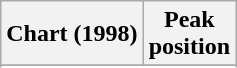<table class="wikitable sortable plainrowheaders" style="text-align:center">
<tr>
<th>Chart (1998)</th>
<th>Peak<br>position</th>
</tr>
<tr>
</tr>
<tr>
</tr>
<tr>
</tr>
<tr>
</tr>
</table>
